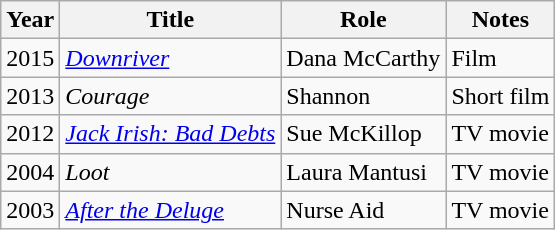<table class="wikitable">
<tr>
<th>Year</th>
<th>Title</th>
<th>Role</th>
<th>Notes</th>
</tr>
<tr>
<td>2015</td>
<td><em><a href='#'>Downriver</a></em></td>
<td>Dana McCarthy</td>
<td>Film</td>
</tr>
<tr>
<td>2013</td>
<td><em>Courage</em></td>
<td>Shannon</td>
<td>Short film</td>
</tr>
<tr>
<td>2012</td>
<td><a href='#'><em>Jack Irish: Bad Debts</em></a></td>
<td>Sue McKillop</td>
<td>TV movie</td>
</tr>
<tr>
<td>2004</td>
<td><em>Loot</em></td>
<td>Laura Mantusi</td>
<td>TV movie</td>
</tr>
<tr>
<td>2003</td>
<td><em><a href='#'>After the Deluge</a></em></td>
<td>Nurse Aid</td>
<td>TV movie</td>
</tr>
</table>
